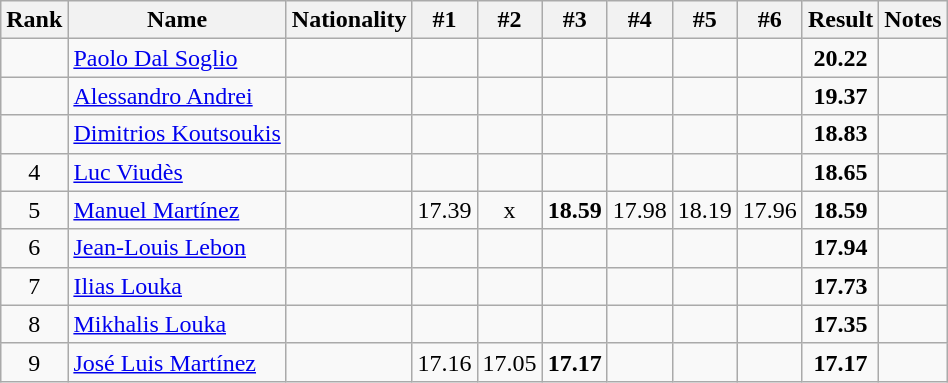<table class="wikitable sortable" style="text-align:center">
<tr>
<th>Rank</th>
<th>Name</th>
<th>Nationality</th>
<th>#1</th>
<th>#2</th>
<th>#3</th>
<th>#4</th>
<th>#5</th>
<th>#6</th>
<th>Result</th>
<th>Notes</th>
</tr>
<tr>
<td></td>
<td align=left><a href='#'>Paolo Dal Soglio</a></td>
<td align=left></td>
<td></td>
<td></td>
<td></td>
<td></td>
<td></td>
<td></td>
<td><strong>20.22</strong></td>
<td></td>
</tr>
<tr>
<td></td>
<td align=left><a href='#'>Alessandro Andrei</a></td>
<td align=left></td>
<td></td>
<td></td>
<td></td>
<td></td>
<td></td>
<td></td>
<td><strong>19.37</strong></td>
<td></td>
</tr>
<tr>
<td></td>
<td align=left><a href='#'>Dimitrios Koutsoukis</a></td>
<td align=left></td>
<td></td>
<td></td>
<td></td>
<td></td>
<td></td>
<td></td>
<td><strong>18.83</strong></td>
<td></td>
</tr>
<tr>
<td>4</td>
<td align=left><a href='#'>Luc Viudès</a></td>
<td align=left></td>
<td></td>
<td></td>
<td></td>
<td></td>
<td></td>
<td></td>
<td><strong>18.65</strong></td>
<td></td>
</tr>
<tr>
<td>5</td>
<td align=left><a href='#'>Manuel Martínez</a></td>
<td align=left></td>
<td>17.39</td>
<td>x</td>
<td><strong>18.59</strong></td>
<td>17.98</td>
<td>18.19</td>
<td>17.96</td>
<td><strong>18.59</strong></td>
<td></td>
</tr>
<tr>
<td>6</td>
<td align=left><a href='#'>Jean-Louis Lebon</a></td>
<td align=left></td>
<td></td>
<td></td>
<td></td>
<td></td>
<td></td>
<td></td>
<td><strong>17.94</strong></td>
<td></td>
</tr>
<tr>
<td>7</td>
<td align=left><a href='#'>Ilias Louka</a></td>
<td align=left></td>
<td></td>
<td></td>
<td></td>
<td></td>
<td></td>
<td></td>
<td><strong>17.73</strong></td>
<td></td>
</tr>
<tr>
<td>8</td>
<td align=left><a href='#'>Mikhalis Louka</a></td>
<td align=left></td>
<td></td>
<td></td>
<td></td>
<td></td>
<td></td>
<td></td>
<td><strong>17.35</strong></td>
<td></td>
</tr>
<tr>
<td>9</td>
<td align=left><a href='#'>José Luis Martínez</a></td>
<td align=left></td>
<td>17.16</td>
<td>17.05</td>
<td><strong>17.17</strong></td>
<td></td>
<td></td>
<td></td>
<td><strong>17.17</strong></td>
<td></td>
</tr>
</table>
